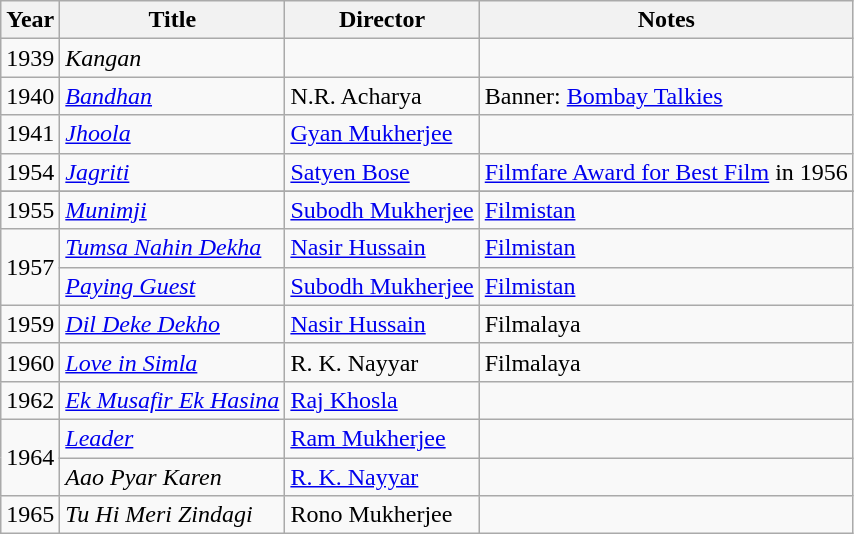<table class="sortable wikitable collapsible">
<tr>
<th>Year</th>
<th>Title</th>
<th>Director</th>
<th>Notes</th>
</tr>
<tr>
<td rowspan="1">1939</td>
<td><em>Kangan</em></td>
<td></td>
<td></td>
</tr>
<tr>
<td rowspan="1">1940</td>
<td><em><a href='#'>Bandhan</a></em></td>
<td>N.R. Acharya</td>
<td>Banner: <a href='#'>Bombay Talkies</a></td>
</tr>
<tr>
<td>1941</td>
<td><em><a href='#'>Jhoola</a></em></td>
<td><a href='#'>Gyan Mukherjee</a></td>
<td></td>
</tr>
<tr>
<td>1954</td>
<td><em><a href='#'>Jagriti</a></em></td>
<td><a href='#'>Satyen Bose</a></td>
<td><a href='#'>Filmfare Award for Best Film</a> in 1956</td>
</tr>
<tr>
</tr>
<tr 1954||>
<td rowspan="1">1955</td>
<td><em><a href='#'>Munimji</a></em></td>
<td><a href='#'>Subodh Mukherjee</a></td>
<td><a href='#'>Filmistan</a></td>
</tr>
<tr>
<td rowspan="2">1957</td>
<td><em><a href='#'>Tumsa Nahin Dekha</a></em></td>
<td><a href='#'>Nasir Hussain</a></td>
<td><a href='#'>Filmistan</a></td>
</tr>
<tr>
<td><em><a href='#'>Paying Guest</a></em></td>
<td><a href='#'>Subodh Mukherjee</a></td>
<td><a href='#'>Filmistan</a></td>
</tr>
<tr>
<td rowspan="1">1959</td>
<td><em><a href='#'>Dil Deke Dekho</a></em></td>
<td><a href='#'>Nasir Hussain</a></td>
<td>Filmalaya</td>
</tr>
<tr>
<td rowspan="1">1960</td>
<td><em><a href='#'>Love in Simla</a></em></td>
<td>R. K. Nayyar</td>
<td>Filmalaya</td>
</tr>
<tr>
<td>1962</td>
<td><em><a href='#'>Ek Musafir Ek Hasina</a></em></td>
<td><a href='#'>Raj Khosla</a></td>
<td></td>
</tr>
<tr>
<td rowspan="2">1964</td>
<td><em><a href='#'>Leader</a></em></td>
<td><a href='#'>Ram Mukherjee</a></td>
<td></td>
</tr>
<tr>
<td><em>Aao Pyar Karen</em></td>
<td><a href='#'>R. K. Nayyar</a></td>
<td></td>
</tr>
<tr>
<td>1965</td>
<td><em>Tu Hi Meri Zindagi</em></td>
<td>Rono Mukherjee</td>
<td></td>
</tr>
</table>
